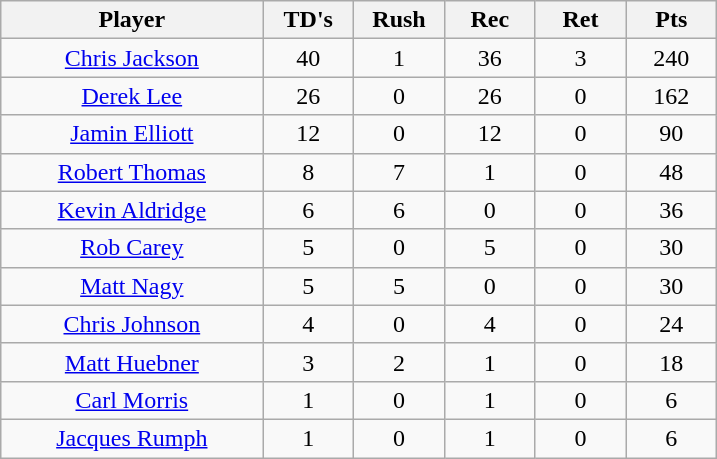<table class="wikitable sortable">
<tr>
<th bgcolor="#DDDDFF" width="26%">Player</th>
<th bgcolor="#DDDDFF" width="9%">TD's</th>
<th bgcolor="#DDDDFF" width="9%">Rush</th>
<th bgcolor="#DDDDFF" width="9%">Rec</th>
<th bgcolor="#DDDDFF" width="9%">Ret</th>
<th bgcolor="#DDDDFF" width="9%">Pts</th>
</tr>
<tr align="center">
<td><a href='#'>Chris Jackson</a></td>
<td>40</td>
<td>1</td>
<td>36</td>
<td>3</td>
<td>240</td>
</tr>
<tr align="center">
<td><a href='#'>Derek Lee</a></td>
<td>26</td>
<td>0</td>
<td>26</td>
<td>0</td>
<td>162</td>
</tr>
<tr align="center">
<td><a href='#'>Jamin Elliott</a></td>
<td>12</td>
<td>0</td>
<td>12</td>
<td>0</td>
<td>90</td>
</tr>
<tr align="center">
<td><a href='#'>Robert Thomas</a></td>
<td>8</td>
<td>7</td>
<td>1</td>
<td>0</td>
<td>48</td>
</tr>
<tr align="center">
<td><a href='#'>Kevin Aldridge</a></td>
<td>6</td>
<td>6</td>
<td>0</td>
<td>0</td>
<td>36</td>
</tr>
<tr align="center">
<td><a href='#'>Rob Carey</a></td>
<td>5</td>
<td>0</td>
<td>5</td>
<td>0</td>
<td>30</td>
</tr>
<tr align="center">
<td><a href='#'>Matt Nagy</a></td>
<td>5</td>
<td>5</td>
<td>0</td>
<td>0</td>
<td>30</td>
</tr>
<tr align="center">
<td><a href='#'>Chris Johnson</a></td>
<td>4</td>
<td>0</td>
<td>4</td>
<td>0</td>
<td>24</td>
</tr>
<tr align="center">
<td><a href='#'>Matt Huebner</a></td>
<td>3</td>
<td>2</td>
<td>1</td>
<td>0</td>
<td>18</td>
</tr>
<tr align="center">
<td><a href='#'>Carl Morris</a></td>
<td>1</td>
<td>0</td>
<td>1</td>
<td>0</td>
<td>6</td>
</tr>
<tr align="center">
<td><a href='#'>Jacques Rumph</a></td>
<td>1</td>
<td>0</td>
<td>1</td>
<td>0</td>
<td>6</td>
</tr>
</table>
